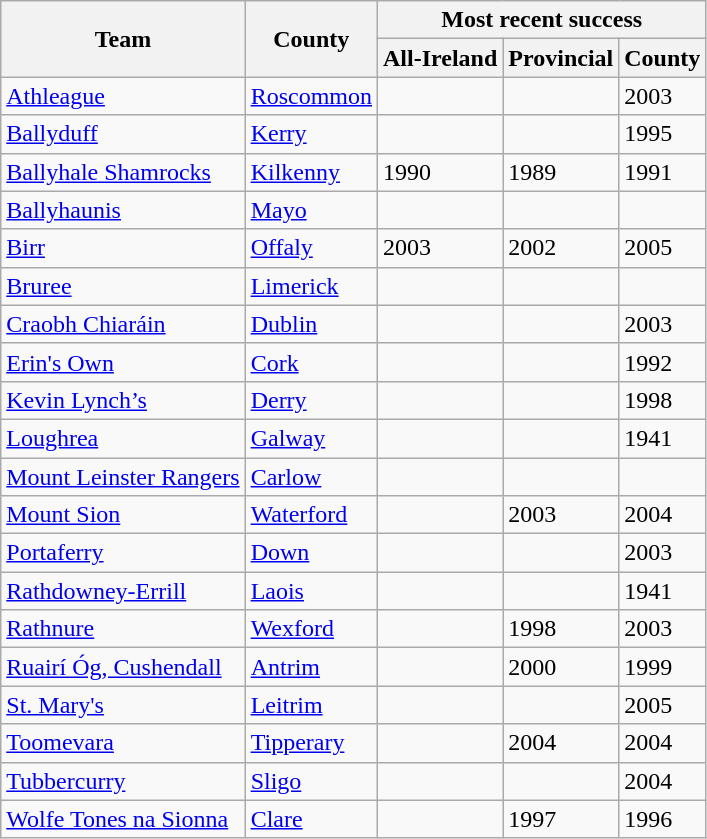<table class="wikitable">
<tr>
<th rowspan="2">Team</th>
<th rowspan="2">County</th>
<th colspan="3">Most recent success</th>
</tr>
<tr>
<th>All-Ireland</th>
<th>Provincial</th>
<th>County</th>
</tr>
<tr>
<td><a href='#'>Athleague</a></td>
<td><a href='#'>Roscommon</a></td>
<td></td>
<td></td>
<td>2003</td>
</tr>
<tr>
<td><a href='#'>Ballyduff</a></td>
<td><a href='#'>Kerry</a></td>
<td></td>
<td></td>
<td>1995</td>
</tr>
<tr>
<td><a href='#'>Ballyhale Shamrocks</a></td>
<td><a href='#'>Kilkenny</a></td>
<td>1990</td>
<td>1989</td>
<td>1991</td>
</tr>
<tr>
<td><a href='#'>Ballyhaunis</a></td>
<td><a href='#'>Mayo</a></td>
<td></td>
<td></td>
<td></td>
</tr>
<tr>
<td><a href='#'>Birr</a></td>
<td><a href='#'>Offaly</a></td>
<td>2003</td>
<td>2002</td>
<td>2005</td>
</tr>
<tr>
<td><a href='#'>Bruree</a></td>
<td><a href='#'>Limerick</a></td>
<td></td>
<td></td>
<td></td>
</tr>
<tr>
<td><a href='#'>Craobh Chiaráin</a></td>
<td><a href='#'>Dublin</a></td>
<td></td>
<td></td>
<td>2003</td>
</tr>
<tr>
<td><a href='#'>Erin's Own</a></td>
<td><a href='#'>Cork</a></td>
<td></td>
<td></td>
<td>1992</td>
</tr>
<tr>
<td><a href='#'>Kevin Lynch’s</a></td>
<td><a href='#'>Derry</a></td>
<td></td>
<td></td>
<td>1998</td>
</tr>
<tr>
<td><a href='#'>Loughrea</a></td>
<td><a href='#'>Galway</a></td>
<td></td>
<td></td>
<td>1941</td>
</tr>
<tr>
<td><a href='#'>Mount Leinster Rangers</a></td>
<td><a href='#'>Carlow</a></td>
<td></td>
<td></td>
<td></td>
</tr>
<tr>
<td><a href='#'>Mount Sion</a></td>
<td><a href='#'>Waterford</a></td>
<td></td>
<td>2003</td>
<td>2004</td>
</tr>
<tr>
<td><a href='#'>Portaferry</a></td>
<td><a href='#'>Down</a></td>
<td></td>
<td></td>
<td>2003</td>
</tr>
<tr>
<td><a href='#'>Rathdowney-Errill</a></td>
<td><a href='#'>Laois</a></td>
<td></td>
<td></td>
<td>1941</td>
</tr>
<tr>
<td><a href='#'>Rathnure</a></td>
<td><a href='#'>Wexford</a></td>
<td></td>
<td>1998</td>
<td>2003</td>
</tr>
<tr>
<td><a href='#'>Ruairí Óg, Cushendall</a></td>
<td><a href='#'>Antrim</a></td>
<td></td>
<td>2000</td>
<td>1999</td>
</tr>
<tr>
<td><a href='#'>St. Mary's</a></td>
<td><a href='#'>Leitrim</a></td>
<td></td>
<td></td>
<td>2005</td>
</tr>
<tr>
<td><a href='#'>Toomevara</a></td>
<td><a href='#'>Tipperary</a></td>
<td></td>
<td>2004</td>
<td>2004</td>
</tr>
<tr>
<td><a href='#'>Tubbercurry</a></td>
<td><a href='#'>Sligo</a></td>
<td></td>
<td></td>
<td>2004</td>
</tr>
<tr>
<td><a href='#'>Wolfe Tones na Sionna</a></td>
<td><a href='#'>Clare</a></td>
<td></td>
<td>1997</td>
<td>1996</td>
</tr>
</table>
